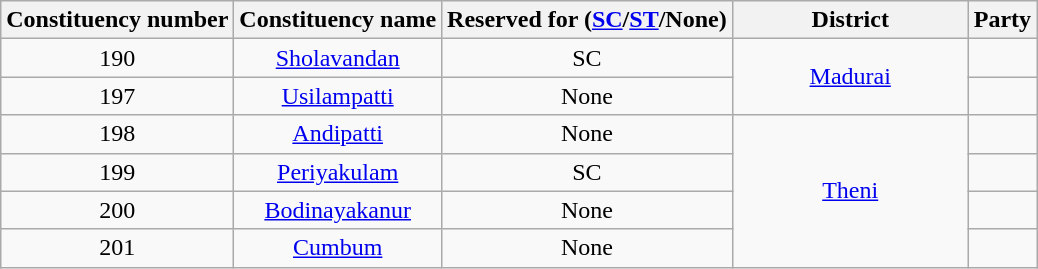<table class="wikitable sortable" style="text-align:center">
<tr>
<th>Constituency number</th>
<th>Constituency name</th>
<th>Reserved for (<a href='#'>SC</a>/<a href='#'>ST</a>/None)</th>
<th width="150px">District</th>
<th colspan=2>Party</th>
</tr>
<tr>
<td>190</td>
<td><a href='#'>Sholavandan</a></td>
<td>SC</td>
<td rowspan=2><a href='#'>Madurai</a></td>
<td></td>
</tr>
<tr>
<td>197</td>
<td><a href='#'>Usilampatti</a></td>
<td>None</td>
<td></td>
</tr>
<tr>
<td>198</td>
<td><a href='#'>Andipatti</a></td>
<td>None</td>
<td rowspan=4><a href='#'>Theni</a></td>
<td></td>
</tr>
<tr>
<td>199</td>
<td><a href='#'>Periyakulam</a></td>
<td>SC</td>
<td></td>
</tr>
<tr>
<td>200</td>
<td><a href='#'>Bodinayakanur</a></td>
<td>None</td>
<td></td>
</tr>
<tr>
<td>201</td>
<td><a href='#'>Cumbum</a></td>
<td>None</td>
<td></td>
</tr>
</table>
